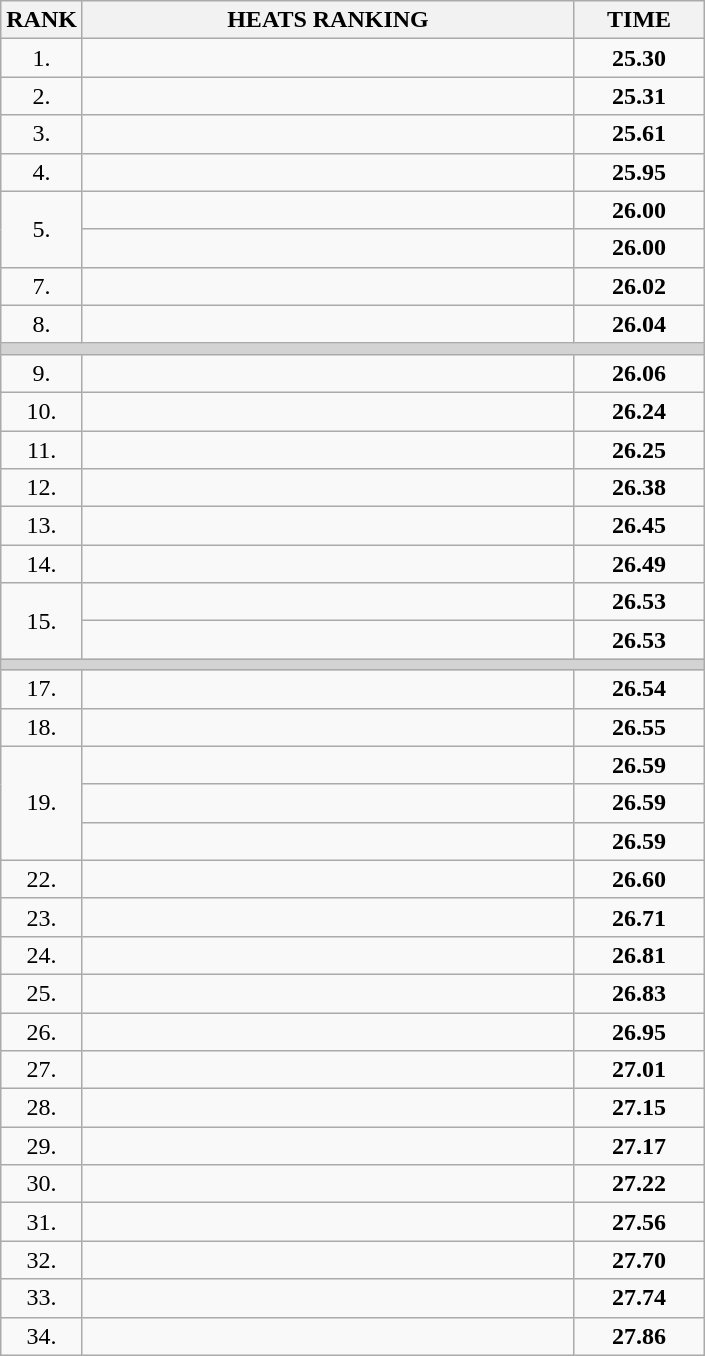<table class="wikitable">
<tr>
<th>RANK</th>
<th style="width: 20em">HEATS RANKING</th>
<th style="width: 5em">TIME</th>
</tr>
<tr>
<td align="center">1.</td>
<td></td>
<td align="center"><strong>25.30</strong></td>
</tr>
<tr>
<td align="center">2.</td>
<td></td>
<td align="center"><strong>25.31</strong></td>
</tr>
<tr>
<td align="center">3.</td>
<td></td>
<td align="center"><strong>25.61</strong></td>
</tr>
<tr>
<td align="center">4.</td>
<td></td>
<td align="center"><strong>25.95</strong></td>
</tr>
<tr>
<td rowspan=2 align="center">5.</td>
<td></td>
<td align="center"><strong>26.00</strong></td>
</tr>
<tr>
<td></td>
<td align="center"><strong>26.00</strong></td>
</tr>
<tr>
<td align="center">7.</td>
<td></td>
<td align="center"><strong>26.02</strong></td>
</tr>
<tr>
<td align="center">8.</td>
<td></td>
<td align="center"><strong>26.04</strong></td>
</tr>
<tr>
<td colspan=3 bgcolor=lightgray></td>
</tr>
<tr>
<td align="center">9.</td>
<td></td>
<td align="center"><strong>26.06</strong></td>
</tr>
<tr>
<td align="center">10.</td>
<td></td>
<td align="center"><strong>26.24</strong></td>
</tr>
<tr>
<td align="center">11.</td>
<td></td>
<td align="center"><strong>26.25</strong></td>
</tr>
<tr>
<td align="center">12.</td>
<td></td>
<td align="center"><strong>26.38</strong></td>
</tr>
<tr>
<td align="center">13.</td>
<td></td>
<td align="center"><strong>26.45</strong></td>
</tr>
<tr>
<td align="center">14.</td>
<td></td>
<td align="center"><strong>26.49</strong></td>
</tr>
<tr>
<td rowspan=2 align="center">15.</td>
<td></td>
<td align="center"><strong>26.53</strong></td>
</tr>
<tr>
<td></td>
<td align="center"><strong>26.53</strong></td>
</tr>
<tr>
<td colspan=3 bgcolor=lightgray></td>
</tr>
<tr>
<td align="center">17.</td>
<td></td>
<td align="center"><strong>26.54</strong></td>
</tr>
<tr>
<td align="center">18.</td>
<td></td>
<td align="center"><strong>26.55</strong></td>
</tr>
<tr>
<td rowspan=3 align="center">19.</td>
<td></td>
<td align="center"><strong>26.59</strong></td>
</tr>
<tr>
<td></td>
<td align="center"><strong>26.59</strong></td>
</tr>
<tr>
<td></td>
<td align="center"><strong>26.59</strong></td>
</tr>
<tr>
<td align="center">22.</td>
<td></td>
<td align="center"><strong>26.60</strong></td>
</tr>
<tr>
<td align="center">23.</td>
<td></td>
<td align="center"><strong>26.71</strong></td>
</tr>
<tr>
<td align="center">24.</td>
<td></td>
<td align="center"><strong>26.81</strong></td>
</tr>
<tr>
<td align="center">25.</td>
<td></td>
<td align="center"><strong>26.83</strong></td>
</tr>
<tr>
<td align="center">26.</td>
<td></td>
<td align="center"><strong>26.95</strong></td>
</tr>
<tr>
<td align="center">27.</td>
<td></td>
<td align="center"><strong>27.01</strong></td>
</tr>
<tr>
<td align="center">28.</td>
<td></td>
<td align="center"><strong>27.15</strong></td>
</tr>
<tr>
<td align="center">29.</td>
<td></td>
<td align="center"><strong>27.17</strong></td>
</tr>
<tr>
<td align="center">30.</td>
<td></td>
<td align="center"><strong>27.22</strong></td>
</tr>
<tr>
<td align="center">31.</td>
<td></td>
<td align="center"><strong>27.56</strong></td>
</tr>
<tr>
<td align="center">32.</td>
<td></td>
<td align="center"><strong>27.70</strong></td>
</tr>
<tr>
<td align="center">33.</td>
<td></td>
<td align="center"><strong>27.74</strong></td>
</tr>
<tr>
<td align="center">34.</td>
<td></td>
<td align="center"><strong>27.86</strong></td>
</tr>
</table>
